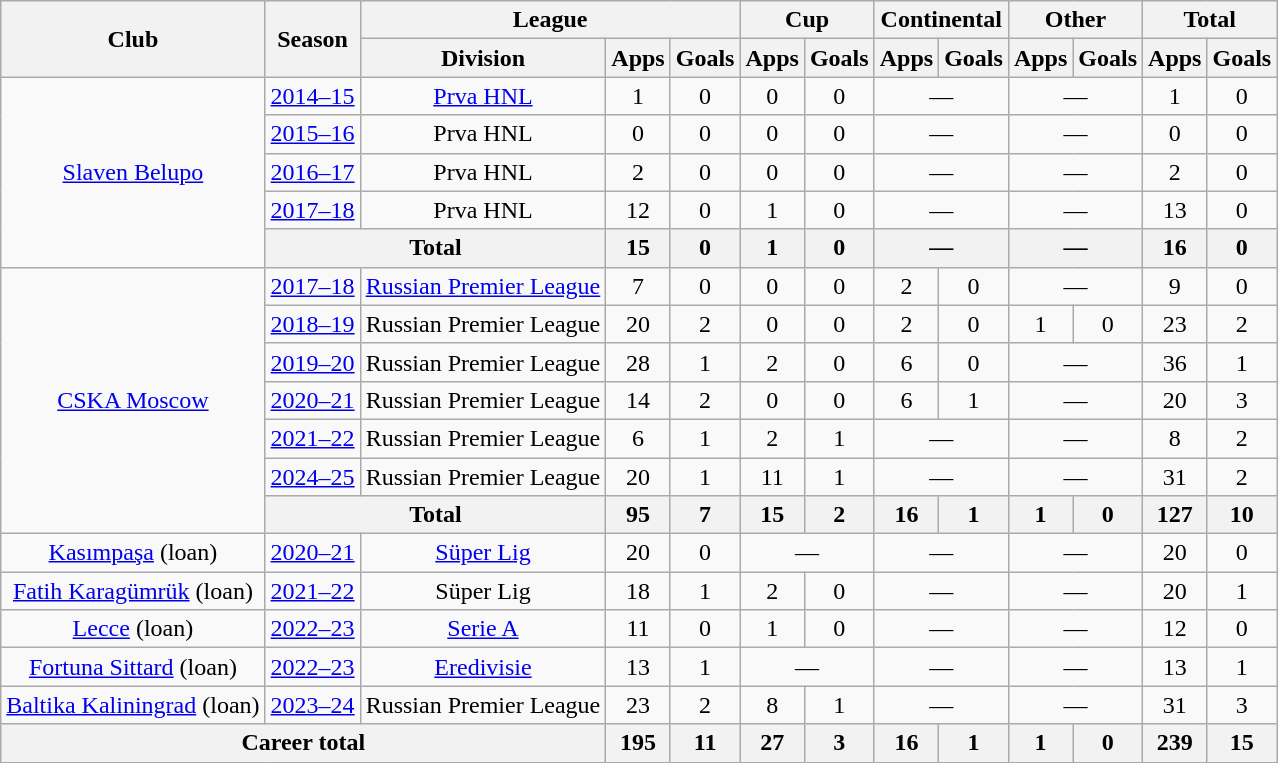<table class="wikitable" style="text-align: center;">
<tr>
<th rowspan="2">Club</th>
<th rowspan="2">Season</th>
<th colspan="3">League</th>
<th colspan="2">Cup</th>
<th colspan="2">Continental</th>
<th colspan="2">Other</th>
<th colspan="2">Total</th>
</tr>
<tr>
<th>Division</th>
<th>Apps</th>
<th>Goals</th>
<th>Apps</th>
<th>Goals</th>
<th>Apps</th>
<th>Goals</th>
<th>Apps</th>
<th>Goals</th>
<th>Apps</th>
<th>Goals</th>
</tr>
<tr>
<td rowspan="5"><a href='#'>Slaven Belupo</a></td>
<td><a href='#'>2014–15</a></td>
<td><a href='#'>Prva HNL</a></td>
<td>1</td>
<td>0</td>
<td>0</td>
<td>0</td>
<td colspan="2">—</td>
<td colspan="2">—</td>
<td>1</td>
<td>0</td>
</tr>
<tr>
<td><a href='#'>2015–16</a></td>
<td>Prva HNL</td>
<td>0</td>
<td>0</td>
<td>0</td>
<td>0</td>
<td colspan="2">—</td>
<td colspan="2">—</td>
<td>0</td>
<td>0</td>
</tr>
<tr>
<td><a href='#'>2016–17</a></td>
<td>Prva HNL</td>
<td>2</td>
<td>0</td>
<td>0</td>
<td>0</td>
<td colspan="2">—</td>
<td colspan="2">—</td>
<td>2</td>
<td>0</td>
</tr>
<tr>
<td><a href='#'>2017–18</a></td>
<td>Prva HNL</td>
<td>12</td>
<td>0</td>
<td>1</td>
<td>0</td>
<td colspan="2">—</td>
<td colspan="2">—</td>
<td>13</td>
<td>0</td>
</tr>
<tr>
<th colspan="2">Total</th>
<th>15</th>
<th>0</th>
<th>1</th>
<th>0</th>
<th colspan="2">—</th>
<th colspan="2">—</th>
<th>16</th>
<th>0</th>
</tr>
<tr>
<td rowspan="7"><a href='#'>CSKA Moscow</a></td>
<td><a href='#'>2017–18</a></td>
<td><a href='#'>Russian Premier League</a></td>
<td>7</td>
<td>0</td>
<td>0</td>
<td>0</td>
<td>2</td>
<td>0</td>
<td colspan="2">—</td>
<td>9</td>
<td>0</td>
</tr>
<tr>
<td><a href='#'>2018–19</a></td>
<td>Russian Premier League</td>
<td>20</td>
<td>2</td>
<td>0</td>
<td>0</td>
<td>2</td>
<td>0</td>
<td>1</td>
<td>0</td>
<td>23</td>
<td>2</td>
</tr>
<tr>
<td><a href='#'>2019–20</a></td>
<td>Russian Premier League</td>
<td>28</td>
<td>1</td>
<td>2</td>
<td>0</td>
<td>6</td>
<td>0</td>
<td colspan="2">—</td>
<td>36</td>
<td>1</td>
</tr>
<tr>
<td><a href='#'>2020–21</a></td>
<td>Russian Premier League</td>
<td>14</td>
<td>2</td>
<td>0</td>
<td>0</td>
<td>6</td>
<td>1</td>
<td colspan="2">—</td>
<td>20</td>
<td>3</td>
</tr>
<tr>
<td><a href='#'>2021–22</a></td>
<td>Russian Premier League</td>
<td>6</td>
<td>1</td>
<td>2</td>
<td>1</td>
<td colspan="2">—</td>
<td colspan="2">—</td>
<td>8</td>
<td>2</td>
</tr>
<tr>
<td><a href='#'>2024–25</a></td>
<td>Russian Premier League</td>
<td>20</td>
<td>1</td>
<td>11</td>
<td>1</td>
<td colspan="2">—</td>
<td colspan="2">—</td>
<td>31</td>
<td>2</td>
</tr>
<tr>
<th colspan="2">Total</th>
<th>95</th>
<th>7</th>
<th>15</th>
<th>2</th>
<th>16</th>
<th>1</th>
<th>1</th>
<th>0</th>
<th>127</th>
<th>10</th>
</tr>
<tr>
<td><a href='#'>Kasımpaşa</a> (loan)</td>
<td><a href='#'>2020–21</a></td>
<td><a href='#'>Süper Lig</a></td>
<td>20</td>
<td>0</td>
<td colspan="2">—</td>
<td colspan="2">—</td>
<td colspan="2">—</td>
<td>20</td>
<td>0</td>
</tr>
<tr>
<td><a href='#'>Fatih Karagümrük</a> (loan)</td>
<td><a href='#'>2021–22</a></td>
<td>Süper Lig</td>
<td>18</td>
<td>1</td>
<td>2</td>
<td>0</td>
<td colspan="2">—</td>
<td colspan="2">—</td>
<td>20</td>
<td>1</td>
</tr>
<tr>
<td><a href='#'>Lecce</a> (loan)</td>
<td><a href='#'>2022–23</a></td>
<td><a href='#'>Serie A</a></td>
<td>11</td>
<td>0</td>
<td>1</td>
<td>0</td>
<td colspan="2">—</td>
<td colspan="2">—</td>
<td>12</td>
<td>0</td>
</tr>
<tr>
<td><a href='#'>Fortuna Sittard</a> (loan)</td>
<td><a href='#'>2022–23</a></td>
<td><a href='#'>Eredivisie</a></td>
<td>13</td>
<td>1</td>
<td colspan="2">—</td>
<td colspan="2">—</td>
<td colspan="2">—</td>
<td>13</td>
<td>1</td>
</tr>
<tr>
<td><a href='#'>Baltika Kaliningrad</a> (loan)</td>
<td><a href='#'>2023–24</a></td>
<td>Russian Premier League</td>
<td>23</td>
<td>2</td>
<td>8</td>
<td>1</td>
<td colspan="2">—</td>
<td colspan="2">—</td>
<td>31</td>
<td>3</td>
</tr>
<tr>
<th colspan="3">Career total</th>
<th>195</th>
<th>11</th>
<th>27</th>
<th>3</th>
<th>16</th>
<th>1</th>
<th>1</th>
<th>0</th>
<th>239</th>
<th>15</th>
</tr>
</table>
